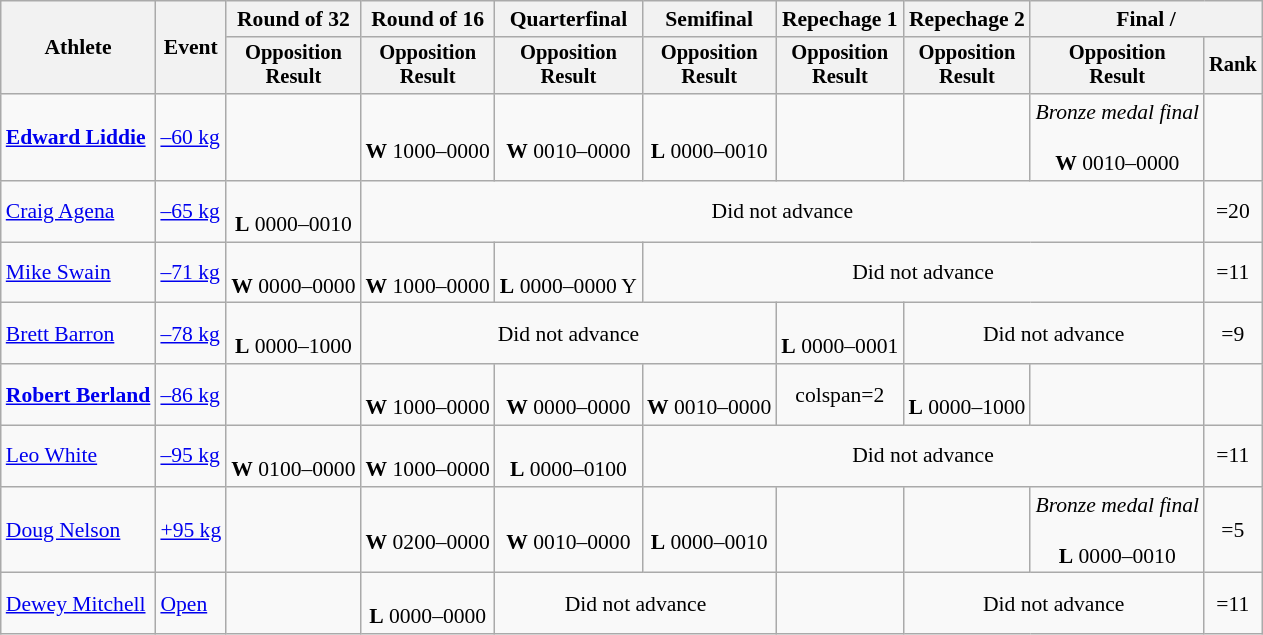<table class=wikitable style=font-size:90%;text-align:center>
<tr>
<th rowspan=2>Athlete</th>
<th rowspan=2>Event</th>
<th>Round of 32</th>
<th>Round of 16</th>
<th>Quarterfinal</th>
<th>Semifinal</th>
<th>Repechage 1</th>
<th>Repechage 2</th>
<th colspan=2>Final / </th>
</tr>
<tr style=font-size:95%>
<th>Opposition<br>Result</th>
<th>Opposition<br>Result</th>
<th>Opposition<br>Result</th>
<th>Opposition<br>Result</th>
<th>Opposition<br>Result</th>
<th>Opposition<br>Result</th>
<th>Opposition<br>Result</th>
<th>Rank</th>
</tr>
<tr>
<td align=left><strong><a href='#'>Edward Liddie</a></strong></td>
<td align=left><a href='#'>–60 kg</a></td>
<td></td>
<td><br><strong>W</strong> 1000–0000</td>
<td><br><strong>W</strong> 0010–0000</td>
<td><br><strong>L</strong> 0000–0010</td>
<td></td>
<td></td>
<td><em>Bronze medal final</em><br><br><strong>W</strong> 0010–0000</td>
<td></td>
</tr>
<tr>
<td align=left><a href='#'>Craig Agena</a></td>
<td align=left><a href='#'>–65 kg</a></td>
<td><br><strong>L</strong> 0000–0010</td>
<td colspan=6>Did not advance</td>
<td>=20</td>
</tr>
<tr>
<td align=left><a href='#'>Mike Swain</a></td>
<td align=left><a href='#'>–71 kg</a></td>
<td><br><strong>W</strong> 0000–0000 </td>
<td><br><strong>W</strong> 1000–0000</td>
<td><br><strong>L</strong> 0000–0000 Y</td>
<td colspan=4>Did not advance</td>
<td>=11</td>
</tr>
<tr>
<td align=left><a href='#'>Brett Barron</a></td>
<td align=left><a href='#'>–78 kg</a></td>
<td><br><strong>L</strong> 0000–1000</td>
<td colspan=3>Did not advance</td>
<td><br><strong>L</strong> 0000–0001</td>
<td colspan=2>Did not advance</td>
<td>=9</td>
</tr>
<tr>
<td align=left><strong><a href='#'>Robert Berland</a></strong></td>
<td align=left><a href='#'>–86 kg</a></td>
<td></td>
<td><br><strong>W</strong> 1000–0000</td>
<td><br><strong>W</strong> 0000–0000 </td>
<td><br><strong>W</strong> 0010–0000</td>
<td>colspan=2 </td>
<td><br><strong>L</strong> 0000–1000</td>
<td></td>
</tr>
<tr>
<td align=left><a href='#'>Leo White</a></td>
<td align=left><a href='#'>–95 kg</a></td>
<td><br><strong>W</strong> 0100–0000</td>
<td><br><strong>W</strong> 1000–0000</td>
<td><br><strong>L</strong> 0000–0100</td>
<td colspan=4>Did not advance</td>
<td>=11</td>
</tr>
<tr>
<td align=left><a href='#'>Doug Nelson</a></td>
<td align=left><a href='#'>+95 kg</a></td>
<td></td>
<td><br><strong>W</strong> 0200–0000</td>
<td><br><strong>W</strong> 0010–0000</td>
<td><br><strong>L</strong> 0000–0010</td>
<td></td>
<td></td>
<td><em>Bronze medal final</em><br><br><strong>L</strong> 0000–0010</td>
<td>=5</td>
</tr>
<tr>
<td align=left><a href='#'>Dewey Mitchell</a></td>
<td align=left><a href='#'>Open</a></td>
<td></td>
<td><br><strong>L</strong> 0000–0000 </td>
<td colspan=2>Did not advance</td>
<td></td>
<td colspan=2>Did not advance</td>
<td>=11</td>
</tr>
</table>
